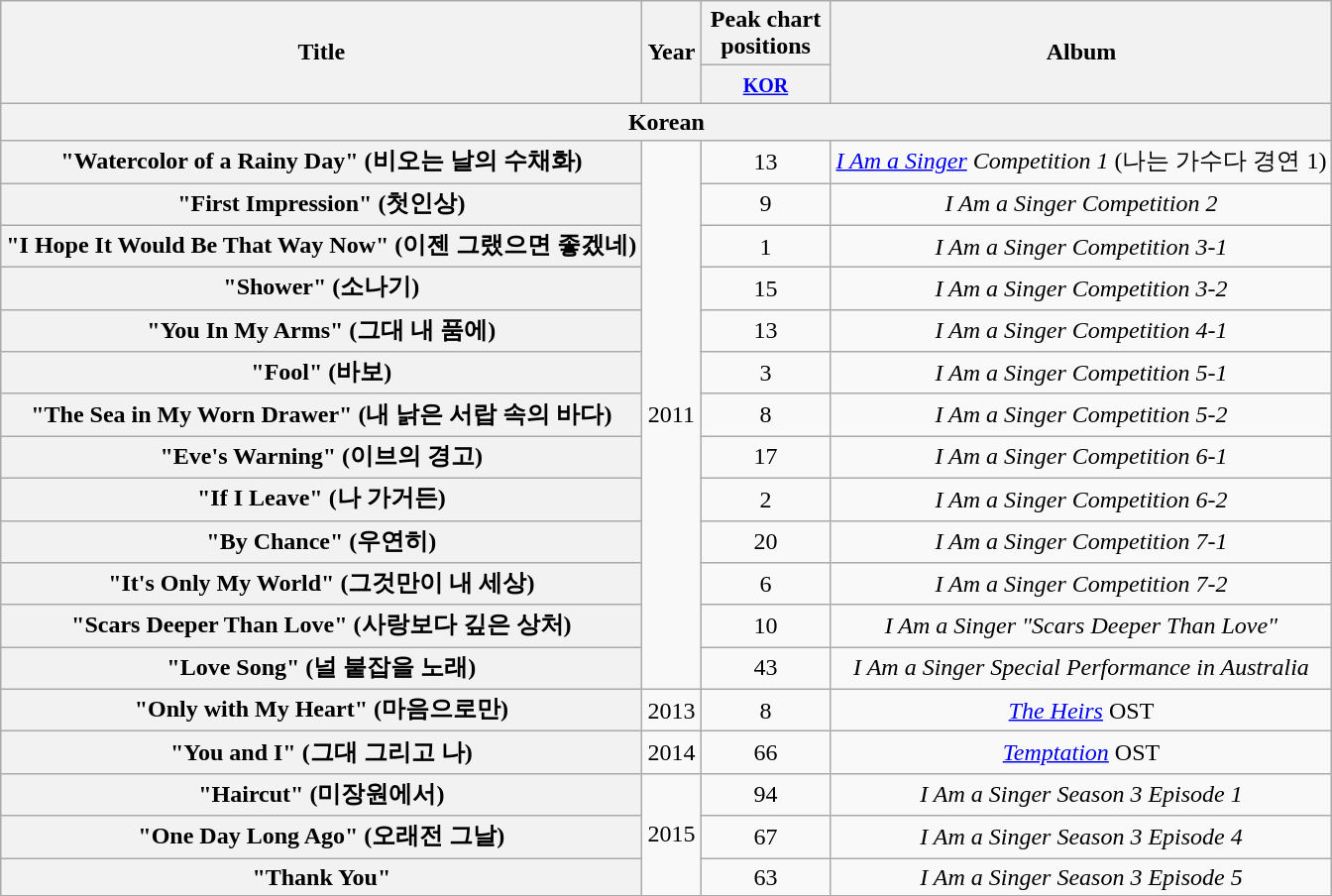<table class="wikitable plainrowheaders" style="text-align:center;">
<tr>
<th scope="col" rowspan="2">Title</th>
<th scope="col" rowspan="2">Year</th>
<th scope="col" colspan="1" style="width:5em;">Peak chart positions</th>
<th scope="col" rowspan="2">Album</th>
</tr>
<tr>
<th><small><a href='#'>KOR</a></small><br></th>
</tr>
<tr>
<th colspan="4">Korean</th>
</tr>
<tr>
<th scope="row">"Watercolor of a Rainy Day" (비오는 날의 수채화)</th>
<td rowspan="13">2011</td>
<td>13</td>
<td><em><a href='#'>I Am a Singer</a> Competition 1</em> (나는 가수다 경연 1)</td>
</tr>
<tr>
<th scope="row">"First Impression" (첫인상)</th>
<td>9</td>
<td><em>I Am a Singer Competition 2</em></td>
</tr>
<tr>
<th scope="row">"I Hope It Would Be That Way Now" (이젠 그랬으면 좋겠네)</th>
<td>1</td>
<td><em>I Am a Singer Competition 3-1</em></td>
</tr>
<tr>
<th scope="row">"Shower" (소나기)</th>
<td>15</td>
<td><em>I Am a Singer Competition 3-2</em></td>
</tr>
<tr>
<th scope="row">"You In My Arms" (그대 내 품에)</th>
<td>13</td>
<td><em>I Am a Singer Competition 4-1</em></td>
</tr>
<tr>
<th scope="row">"Fool" (바보)</th>
<td>3</td>
<td><em>I Am a Singer Competition 5-1</em></td>
</tr>
<tr>
<th scope="row">"The Sea in My Worn Drawer" (내 낡은 서랍 속의 바다)</th>
<td>8</td>
<td><em>I Am a Singer Competition 5-2</em></td>
</tr>
<tr>
<th scope="row">"Eve's Warning" (이브의 경고)</th>
<td>17</td>
<td><em>I Am a Singer Competition 6-1</em></td>
</tr>
<tr>
<th scope="row">"If I Leave" (나 가거든)</th>
<td>2</td>
<td><em>I Am a Singer Competition 6-2</em></td>
</tr>
<tr>
<th scope="row">"By Chance" (우연히)</th>
<td>20</td>
<td><em>I Am a Singer Competition 7-1</em></td>
</tr>
<tr>
<th scope="row">"It's Only My World" (그것만이 내 세상)</th>
<td>6</td>
<td><em>I Am a Singer Competition 7-2</em></td>
</tr>
<tr>
<th scope="row">"Scars Deeper Than Love" (사랑보다 깊은 상처)<br></th>
<td>10</td>
<td><em>I Am a Singer "Scars Deeper Than Love"</em></td>
</tr>
<tr>
<th scope="row">"Love Song" (널 붙잡을 노래)</th>
<td>43</td>
<td><em>I Am a Singer Special Performance in Australia</em></td>
</tr>
<tr>
<th scope="row">"Only with My Heart" (마음으로만)</th>
<td>2013</td>
<td>8</td>
<td><em><a href='#'>The Heirs</a></em> OST</td>
</tr>
<tr>
<th scope="row">"You and I" (그대 그리고 나)</th>
<td>2014</td>
<td>66</td>
<td><em><a href='#'>Temptation</a></em> OST</td>
</tr>
<tr>
<th scope="row">"Haircut" (미장원에서)</th>
<td rowspan="3">2015</td>
<td>94</td>
<td><em>I Am a Singer Season 3 Episode 1</em></td>
</tr>
<tr>
<th scope="row">"One Day Long Ago" (오래전 그날)</th>
<td>67</td>
<td><em>I Am a Singer Season 3 Episode 4</em></td>
</tr>
<tr>
<th scope="row">"Thank You"</th>
<td>63</td>
<td><em>I Am a Singer Season 3 Episode 5</em></td>
</tr>
<tr>
</tr>
</table>
